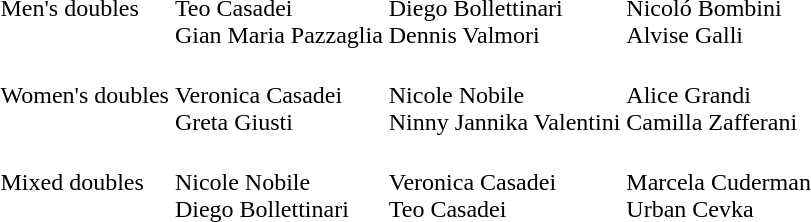<table>
<tr>
<td>Men's doubles</td>
<td nowrap><br>Teo Casadei<br>Gian Maria Pazzaglia</td>
<td><br>Diego Bollettinari<br>Dennis Valmori</td>
<td><br>Nicoló Bombini<br>Alvise Galli</td>
</tr>
<tr>
<td>Women's doubles</td>
<td><br>Veronica Casadei<br>Greta Giusti</td>
<td nowrap><br>Nicole Nobile<br>Ninny Jannika Valentini</td>
<td><br>Alice Grandi<br>Camilla Zafferani</td>
</tr>
<tr>
<td>Mixed doubles</td>
<td><br>Nicole Nobile<br>Diego Bollettinari</td>
<td><br>Veronica Casadei<br>Teo Casadei</td>
<td nowrap><br>Marcela Cuderman<br>Urban Cevka</td>
</tr>
</table>
